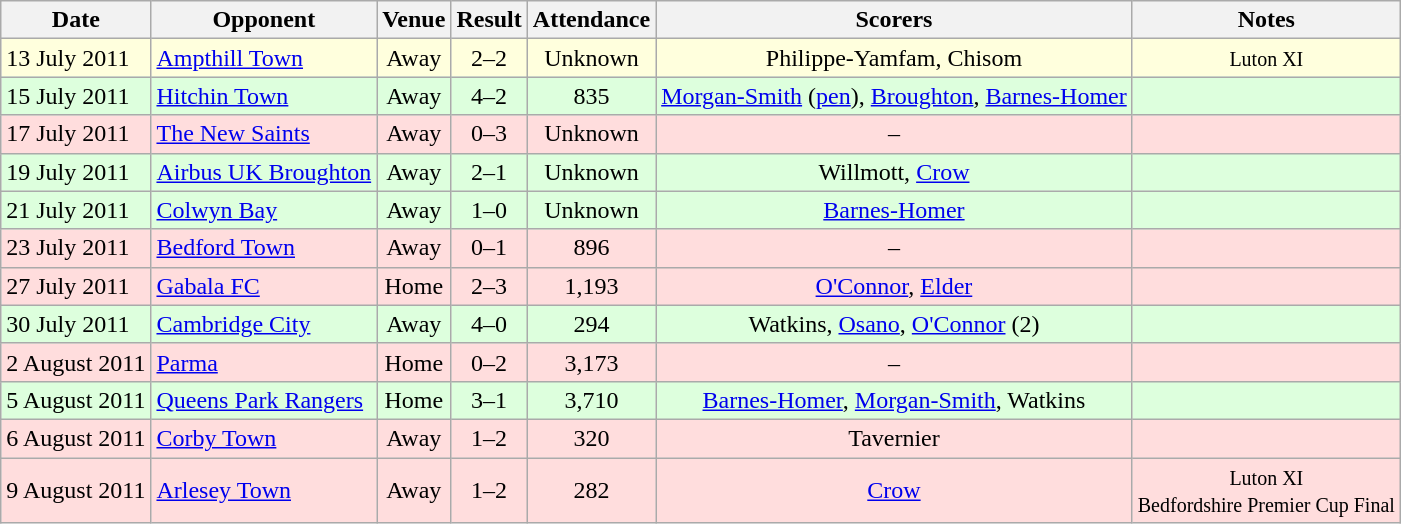<table class="wikitable">
<tr>
<th>Date</th>
<th>Opponent</th>
<th>Venue</th>
<th>Result</th>
<th>Attendance</th>
<th>Scorers</th>
<th>Notes</th>
</tr>
<tr style="background:#ffd;">
<td>13 July 2011</td>
<td><a href='#'>Ampthill Town</a></td>
<td style="text-align:center;">Away</td>
<td style="text-align:center;">2–2</td>
<td style="text-align:center;">Unknown</td>
<td style="text-align:center;">Philippe-Yamfam, Chisom</td>
<td style="text-align:center;"><small>Luton XI</small></td>
</tr>
<tr style="background:#dfd;">
<td>15 July 2011</td>
<td><a href='#'>Hitchin Town</a></td>
<td style="text-align:center;">Away</td>
<td style="text-align:center;">4–2</td>
<td style="text-align:center;">835</td>
<td style="text-align:center;"><a href='#'>Morgan-Smith</a> (<a href='#'>pen</a>), <a href='#'>Broughton</a>, <a href='#'>Barnes-Homer</a></td>
<td style="text-align:center;"></td>
</tr>
<tr style="background:#fdd;">
<td>17 July 2011</td>
<td><a href='#'>The New Saints</a></td>
<td style="text-align:center;">Away</td>
<td style="text-align:center;">0–3</td>
<td style="text-align:center;">Unknown</td>
<td style="text-align:center;">–</td>
<td style="text-align:center;"></td>
</tr>
<tr style="background:#dfd;">
<td>19 July 2011</td>
<td><a href='#'>Airbus UK Broughton</a></td>
<td style="text-align:center;">Away</td>
<td style="text-align:center;">2–1</td>
<td style="text-align:center;">Unknown</td>
<td style="text-align:center;">Willmott, <a href='#'>Crow</a></td>
<td style="text-align:center;"></td>
</tr>
<tr style="background:#dfd;">
<td>21 July 2011</td>
<td><a href='#'>Colwyn Bay</a></td>
<td style="text-align:center;">Away</td>
<td style="text-align:center;">1–0</td>
<td style="text-align:center;">Unknown</td>
<td style="text-align:center;"><a href='#'>Barnes-Homer</a></td>
<td style="text-align:center;"></td>
</tr>
<tr style="background:#fdd;">
<td>23 July 2011</td>
<td><a href='#'>Bedford Town</a></td>
<td style="text-align:center;">Away</td>
<td style="text-align:center;">0–1</td>
<td style="text-align:center;">896</td>
<td style="text-align:center;">–</td>
<td style="text-align:center;"></td>
</tr>
<tr style="background:#fdd;">
<td>27 July 2011</td>
<td><a href='#'>Gabala FC</a></td>
<td style="text-align:center;">Home</td>
<td style="text-align:center;">2–3</td>
<td style="text-align:center;">1,193</td>
<td style="text-align:center;"><a href='#'>O'Connor</a>, <a href='#'>Elder</a></td>
<td style="text-align:center;"></td>
</tr>
<tr style="background:#dfd;">
<td>30 July 2011</td>
<td><a href='#'>Cambridge City</a></td>
<td style="text-align:center;">Away</td>
<td style="text-align:center;">4–0</td>
<td style="text-align:center;">294</td>
<td style="text-align:center;">Watkins, <a href='#'>Osano</a>, <a href='#'>O'Connor</a> (2)</td>
<td style="text-align:center;"></td>
</tr>
<tr style="background:#fdd;">
<td>2 August 2011</td>
<td><a href='#'>Parma</a></td>
<td style="text-align:center;">Home</td>
<td style="text-align:center;">0–2</td>
<td style="text-align:center;">3,173</td>
<td style="text-align:center;">–</td>
<td style="text-align:center;"></td>
</tr>
<tr style="background:#dfd;">
<td>5 August 2011</td>
<td><a href='#'>Queens Park Rangers</a></td>
<td style="text-align:center;">Home</td>
<td style="text-align:center;">3–1</td>
<td style="text-align:center;">3,710</td>
<td style="text-align:center;"><a href='#'>Barnes-Homer</a>, <a href='#'>Morgan-Smith</a>, Watkins</td>
<td style="text-align:center;"></td>
</tr>
<tr style="background:#fdd;">
<td>6 August 2011</td>
<td><a href='#'>Corby Town</a></td>
<td style="text-align:center;">Away</td>
<td style="text-align:center;">1–2</td>
<td style="text-align:center;">320</td>
<td style="text-align:center;">Tavernier</td>
<td style="text-align:center;"></td>
</tr>
<tr style="background:#fdd;">
<td>9 August 2011</td>
<td><a href='#'>Arlesey Town</a></td>
<td style="text-align:center;">Away</td>
<td style="text-align:center;">1–2</td>
<td style="text-align:center;">282</td>
<td style="text-align:center;"><a href='#'>Crow</a></td>
<td style="text-align:center;"><small>Luton XI</small><br><small>Bedfordshire Premier Cup Final</small></td>
</tr>
</table>
